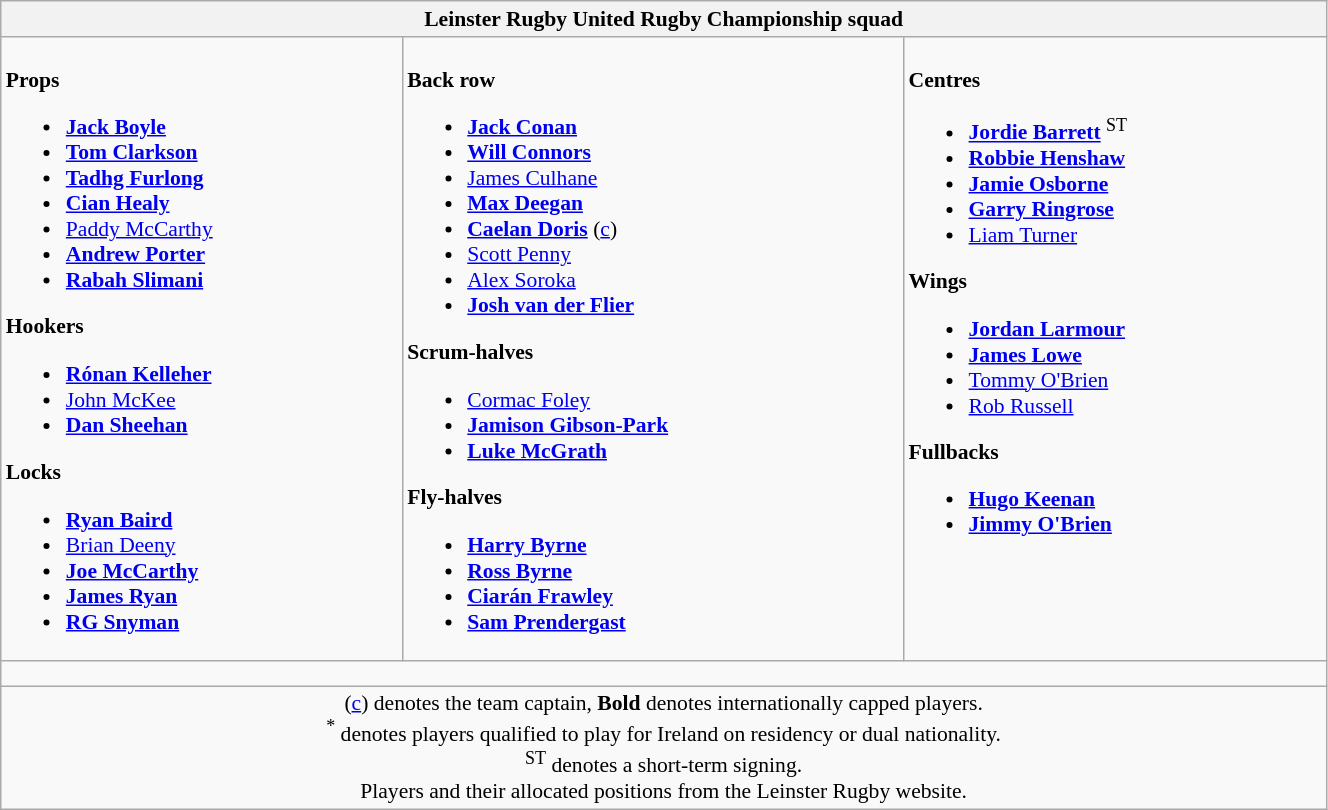<table class="wikitable" style="text-align:left; font-size:90%; width:70%">
<tr>
<th colspan="100%">Leinster Rugby United Rugby Championship squad</th>
</tr>
<tr valign="top">
<td><br><strong>Props</strong><ul><li> <strong><a href='#'>Jack Boyle</a></strong></li><li> <strong><a href='#'>Tom Clarkson</a></strong></li><li> <strong><a href='#'>Tadhg Furlong</a></strong></li><li> <strong><a href='#'>Cian Healy</a></strong></li><li> <a href='#'>Paddy McCarthy</a></li><li> <strong><a href='#'>Andrew Porter</a></strong></li><li> <strong><a href='#'>Rabah Slimani</a></strong></li></ul><strong>Hookers</strong><ul><li> <strong><a href='#'>Rónan Kelleher</a></strong></li><li> <a href='#'>John McKee</a></li><li> <strong><a href='#'>Dan Sheehan</a></strong></li></ul><strong>Locks</strong><ul><li> <strong><a href='#'>Ryan Baird</a></strong></li><li> <a href='#'>Brian Deeny</a></li><li> <strong><a href='#'>Joe McCarthy</a></strong></li><li> <strong><a href='#'>James Ryan</a></strong></li><li> <strong><a href='#'>RG Snyman</a></strong></li></ul></td>
<td><br><strong>Back row</strong><ul><li> <strong><a href='#'>Jack Conan</a></strong></li><li> <strong><a href='#'>Will Connors</a></strong></li><li> <a href='#'>James Culhane</a></li><li> <strong><a href='#'>Max Deegan</a></strong></li><li> <strong><a href='#'>Caelan Doris</a></strong> (<a href='#'>c</a>)</li><li> <a href='#'>Scott Penny</a></li><li> <a href='#'>Alex Soroka</a></li><li> <strong><a href='#'>Josh van der Flier</a></strong></li></ul><strong>Scrum-halves</strong><ul><li> <a href='#'>Cormac Foley</a></li><li> <strong><a href='#'>Jamison Gibson-Park</a></strong></li><li> <strong><a href='#'>Luke McGrath</a></strong></li></ul><strong>Fly-halves</strong><ul><li> <strong><a href='#'>Harry Byrne</a></strong></li><li> <strong><a href='#'>Ross Byrne</a></strong></li><li> <strong><a href='#'>Ciarán Frawley</a></strong></li><li> <strong><a href='#'>Sam Prendergast</a></strong></li></ul></td>
<td><br><strong>Centres</strong><ul><li> <strong><a href='#'>Jordie Barrett</a></strong> <sup>ST</sup></li><li> <strong><a href='#'>Robbie Henshaw</a></strong></li><li> <a href='#'><strong>Jamie Osborne</strong></a></li><li> <strong><a href='#'>Garry Ringrose</a></strong></li><li> <a href='#'>Liam Turner</a></li></ul><strong>Wings</strong><ul><li> <strong><a href='#'>Jordan Larmour</a></strong></li><li> <strong><a href='#'>James Lowe</a></strong></li><li> <a href='#'>Tommy O'Brien</a></li><li> <a href='#'>Rob Russell</a></li></ul><strong>Fullbacks</strong><ul><li> <strong><a href='#'>Hugo Keenan</a></strong></li><li> <strong><a href='#'>Jimmy O'Brien</a></strong></li></ul></td>
</tr>
<tr>
<td colspan="100%" style="height: 10px;"></td>
</tr>
<tr>
<td colspan="100%" style="text-align:center;">(<a href='#'>c</a>) denotes the team captain, <strong>Bold</strong> denotes internationally capped players. <br> <sup>*</sup> denotes players qualified to play for Ireland on residency or dual nationality. <br> <sup>ST</sup> denotes a short-term signing.<br> Players and their allocated positions from the Leinster Rugby website.</td>
</tr>
</table>
